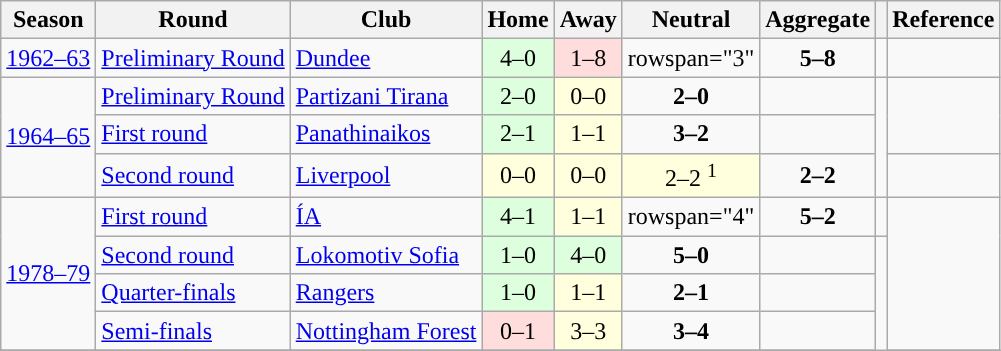<table class="wikitable" style="text-align:left">
<tr>
<th>Season</th>
<th>Round</th>
<th>Club</th>
<th>Home</th>
<th>Away</th>
<th>Neutral</th>
<th>Aggregate</th>
<th></th>
<th>Reference</th>
</tr>
<tr>
<td><a href='#'>1962–63</a></td>
<td><a href='#'>Preliminary Round</a></td>
<td> <a href='#'>Dundee</a></td>
<td style="text-align:center; background:#dfd;">4–0</td>
<td style="text-align:center; background:#fdd;">1–8</td>
<td>rowspan="3" </td>
<td style="text-align:center;"><strong>5–8</strong></td>
<td></td>
<td style="text-align:center;"></td>
</tr>
<tr>
<td rowspan="3"><a href='#'>1964–65</a></td>
<td><a href='#'>Preliminary Round</a></td>
<td> <a href='#'>Partizani Tirana</a></td>
<td style="text-align:center; background:#dfd;">2–0</td>
<td style="text-align:center; background:#ffd;">0–0</td>
<td style="text-align:center;"><strong>2–0</strong></td>
<td></td>
<td rowspan="3" style="text-align:center;"></td>
</tr>
<tr>
<td><a href='#'>First round</a></td>
<td> <a href='#'>Panathinaikos</a></td>
<td style="text-align:center; background:#dfd;">2–1</td>
<td style="text-align:center; background:#ffd;">1–1</td>
<td style="text-align:center;"><strong>3–2</strong></td>
<td></td>
</tr>
<tr>
<td><a href='#'>Second round</a></td>
<td> <a href='#'>Liverpool</a></td>
<td style="text-align:center; background:#ffd;">0–0</td>
<td style="text-align:center; background:#ffd;">0–0</td>
<td style="text-align:center; background:#ffd;">2–2 <sup>1</sup></td>
<td style="text-align:center;"><strong>2–2</strong></td>
<td></td>
</tr>
<tr>
<td rowspan="4"><a href='#'>1978–79</a></td>
<td><a href='#'>First round</a></td>
<td> <a href='#'>ÍA</a></td>
<td style="text-align:center; background:#dfd;">4–1</td>
<td style="text-align:center; background:#ffd;">1–1</td>
<td>rowspan="4" </td>
<td style="text-align:center;"><strong>5–2</strong></td>
<td></td>
<td rowspan="4" style="text-align:center;"></td>
</tr>
<tr>
<td><a href='#'>Second round</a></td>
<td> <a href='#'>Lokomotiv Sofia</a></td>
<td style="text-align:center; background:#dfd;">1–0</td>
<td style="text-align:center; background:#dfd;">4–0</td>
<td style="text-align:center;"><strong>5–0</strong></td>
<td></td>
</tr>
<tr>
<td><a href='#'>Quarter-finals</a></td>
<td> <a href='#'>Rangers</a></td>
<td style="text-align:center; background:#dfd;">1–0</td>
<td style="text-align:center; background:#ffd;">1–1</td>
<td style="text-align:center;"><strong>2–1</strong></td>
<td></td>
</tr>
<tr>
<td><a href='#'>Semi-finals</a></td>
<td> <a href='#'>Nottingham Forest</a></td>
<td style="text-align:center; background:#fdd;">0–1</td>
<td style="text-align:center; background:#ffd;">3–3</td>
<td style="text-align:center;"><strong>3–4</strong></td>
<td></td>
</tr>
<tr>
</tr>
</table>
